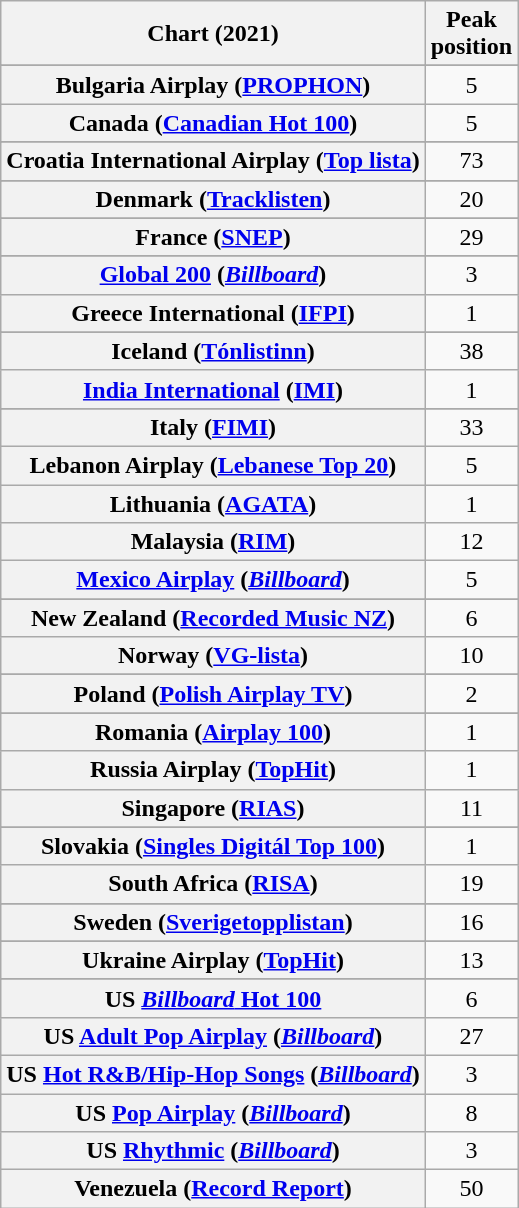<table class="wikitable sortable plainrowheaders" style="text-align:center">
<tr>
<th scope="col">Chart (2021)</th>
<th scope="col">Peak<br>position</th>
</tr>
<tr>
</tr>
<tr>
</tr>
<tr>
</tr>
<tr>
</tr>
<tr>
<th scope="row">Bulgaria Airplay (<a href='#'>PROPHON</a>)</th>
<td>5</td>
</tr>
<tr>
<th scope="row">Canada (<a href='#'>Canadian Hot 100</a>)</th>
<td>5</td>
</tr>
<tr>
</tr>
<tr>
<th scope="row">Croatia International Airplay (<a href='#'>Top lista</a>)</th>
<td>73</td>
</tr>
<tr>
</tr>
<tr>
</tr>
<tr>
<th scope="row">Denmark (<a href='#'>Tracklisten</a>)</th>
<td>20</td>
</tr>
<tr>
</tr>
<tr>
<th scope="row">France (<a href='#'>SNEP</a>)</th>
<td>29</td>
</tr>
<tr>
</tr>
<tr>
<th scope="row"><a href='#'>Global 200</a> (<em><a href='#'>Billboard</a></em>)</th>
<td>3</td>
</tr>
<tr>
<th scope="row">Greece International (<a href='#'>IFPI</a>)</th>
<td>1</td>
</tr>
<tr>
</tr>
<tr>
</tr>
<tr>
</tr>
<tr>
<th scope="row">Iceland (<a href='#'>Tónlistinn</a>)</th>
<td>38</td>
</tr>
<tr>
<th scope="row"><a href='#'>India International</a> (<a href='#'>IMI</a>)</th>
<td>1</td>
</tr>
<tr>
</tr>
<tr>
<th scope="row">Italy (<a href='#'>FIMI</a>)</th>
<td>33</td>
</tr>
<tr>
<th scope="row">Lebanon Airplay (<a href='#'>Lebanese Top 20</a>)</th>
<td>5</td>
</tr>
<tr>
<th scope="row">Lithuania (<a href='#'>AGATA</a>)</th>
<td>1</td>
</tr>
<tr>
<th scope="row">Malaysia (<a href='#'>RIM</a>)</th>
<td>12</td>
</tr>
<tr>
<th scope="row"><a href='#'>Mexico Airplay</a> (<em><a href='#'>Billboard</a></em>)</th>
<td>5</td>
</tr>
<tr>
</tr>
<tr>
</tr>
<tr>
<th scope="row">New Zealand (<a href='#'>Recorded Music NZ</a>)</th>
<td>6</td>
</tr>
<tr>
<th scope="row">Norway (<a href='#'>VG-lista</a>)</th>
<td>10</td>
</tr>
<tr>
</tr>
<tr>
<th scope="row">Poland (<a href='#'>Polish Airplay TV</a>)</th>
<td>2</td>
</tr>
<tr>
</tr>
<tr>
<th scope="row">Romania (<a href='#'>Airplay 100</a>)</th>
<td>1</td>
</tr>
<tr>
<th scope="row">Russia Airplay (<a href='#'>TopHit</a>)</th>
<td>1</td>
</tr>
<tr>
<th scope="row">Singapore (<a href='#'>RIAS</a>)</th>
<td>11</td>
</tr>
<tr>
</tr>
<tr>
<th scope="row">Slovakia (<a href='#'>Singles Digitál Top 100</a>)</th>
<td>1</td>
</tr>
<tr>
<th scope="row">South Africa (<a href='#'>RISA</a>)</th>
<td>19</td>
</tr>
<tr>
</tr>
<tr>
<th scope="row">Sweden (<a href='#'>Sverigetopplistan</a>)</th>
<td>16</td>
</tr>
<tr>
</tr>
<tr>
<th scope="row">Ukraine Airplay (<a href='#'>TopHit</a>)</th>
<td>13</td>
</tr>
<tr>
</tr>
<tr>
</tr>
<tr>
<th scope="row">US <a href='#'><em>Billboard</em> Hot 100</a></th>
<td>6</td>
</tr>
<tr>
<th scope="row">US <a href='#'>Adult Pop Airplay</a> (<em><a href='#'>Billboard</a></em>)</th>
<td>27</td>
</tr>
<tr>
<th scope="row">US <a href='#'>Hot R&B/Hip-Hop Songs</a> (<em><a href='#'>Billboard</a></em>)</th>
<td>3</td>
</tr>
<tr>
<th scope="row">US <a href='#'>Pop Airplay</a> (<em><a href='#'>Billboard</a></em>)</th>
<td>8</td>
</tr>
<tr>
<th scope="row">US <a href='#'>Rhythmic</a> (<em><a href='#'>Billboard</a></em>)</th>
<td>3</td>
</tr>
<tr>
<th scope="row">Venezuela (<a href='#'>Record Report</a>)</th>
<td>50</td>
</tr>
</table>
